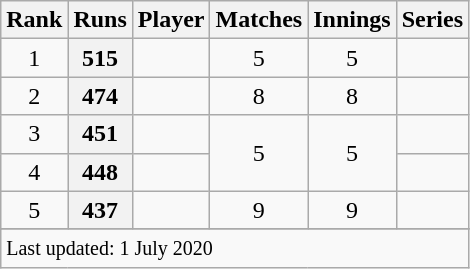<table class="wikitable plainrowheaders sortable">
<tr>
<th scope=col>Rank</th>
<th scope=col>Runs</th>
<th scope=col>Player</th>
<th scope=col>Matches</th>
<th scope=col>Innings</th>
<th scope=col>Series</th>
</tr>
<tr>
<td align=center>1</td>
<th scope=row style="text-align:center;">515</th>
<td></td>
<td align=center>5</td>
<td align=center>5</td>
<td></td>
</tr>
<tr>
<td align=center>2</td>
<th scope=row style=text-align:center;>474</th>
<td></td>
<td align=center>8</td>
<td align=center>8</td>
<td></td>
</tr>
<tr>
<td align=center>3</td>
<th scope=row style=text-align:center;>451</th>
<td></td>
<td align=center rowspan=2>5</td>
<td align=center rowspan=2>5</td>
<td></td>
</tr>
<tr>
<td align=center>4</td>
<th scope=row style=text-align:center;>448</th>
<td></td>
<td></td>
</tr>
<tr>
<td align=center>5</td>
<th scope=row style=text-align:center;>437</th>
<td></td>
<td align=center>9</td>
<td align=center>9</td>
<td></td>
</tr>
<tr>
</tr>
<tr class=sortbottom>
<td colspan=6><small>Last updated: 1 July 2020</small></td>
</tr>
</table>
